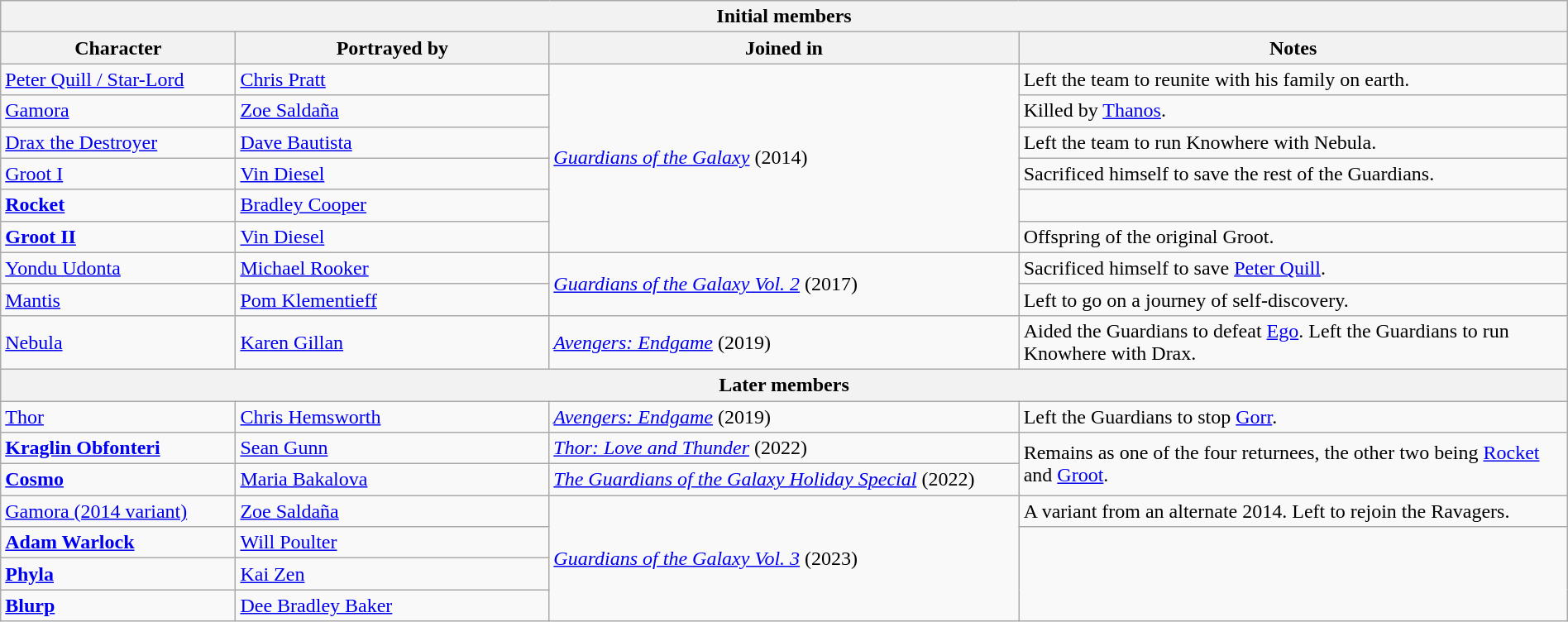<table class="wikitable" style="width:100%;">
<tr>
<th colspan="4"><strong>Initial members</strong></th>
</tr>
<tr>
<th width="15%" scope="col">Character</th>
<th width="20%" scope="col">Portrayed by</th>
<th width="30%" scope="col">Joined in</th>
<th width="35%" scope="col">Notes</th>
</tr>
<tr>
<td scope="row"><a href='#'>Peter Quill / Star-Lord</a></td>
<td><a href='#'>Chris Pratt</a></td>
<td rowspan="6"><em><a href='#'>Guardians of the Galaxy</a></em> (2014)</td>
<td>Left the team to reunite with his family on earth.</td>
</tr>
<tr>
<td scope="row"><a href='#'>Gamora</a></td>
<td><a href='#'>Zoe Saldaña</a></td>
<td>Killed by <a href='#'>Thanos</a>.</td>
</tr>
<tr>
<td scope="row"><a href='#'>Drax the Destroyer</a></td>
<td><a href='#'>Dave Bautista</a></td>
<td>Left the team to run Knowhere with Nebula.</td>
</tr>
<tr>
<td scope="row"><a href='#'>Groot I</a></td>
<td><a href='#'>Vin Diesel</a></td>
<td>Sacrificed himself to save the rest of the Guardians.</td>
</tr>
<tr>
<td><strong><a href='#'>Rocket</a></strong></td>
<td><a href='#'>Bradley Cooper</a></td>
<td></td>
</tr>
<tr>
<td><strong><a href='#'>Groot II</a></strong></td>
<td><a href='#'>Vin Diesel</a></td>
<td>Offspring of the original Groot.</td>
</tr>
<tr>
<td scope="row"><a href='#'>Yondu Udonta</a></td>
<td><a href='#'>Michael Rooker</a></td>
<td rowspan="2"><em><a href='#'>Guardians of the Galaxy Vol. 2</a></em> (2017)</td>
<td>Sacrificed himself to save <a href='#'>Peter Quill</a>.</td>
</tr>
<tr>
<td scope="row"><a href='#'>Mantis</a></td>
<td><a href='#'>Pom Klementieff</a></td>
<td>Left to go on a journey of self-discovery.</td>
</tr>
<tr>
<td scope="row"><a href='#'>Nebula</a></td>
<td><a href='#'>Karen Gillan</a></td>
<td><em><a href='#'>Avengers: Endgame</a></em> (2019)</td>
<td>Aided the Guardians to defeat <a href='#'>Ego</a>. Left the Guardians to run Knowhere with Drax.</td>
</tr>
<tr>
<th colspan="4" scope="row">Later members</th>
</tr>
<tr>
<td scope="row"><a href='#'>Thor</a></td>
<td><a href='#'>Chris Hemsworth</a></td>
<td><em><a href='#'>Avengers: Endgame</a></em> (2019)</td>
<td>Left the Guardians to stop <a href='#'>Gorr</a>.</td>
</tr>
<tr>
<td scope="row"><strong><a href='#'>Kraglin Obfonteri</a></strong></td>
<td><a href='#'>Sean Gunn</a></td>
<td><em><a href='#'>Thor: Love and Thunder</a></em> (2022)</td>
<td rowspan="2">Remains as one of the four returnees, the other two being <a href='#'>Rocket</a> and <a href='#'>Groot</a>.</td>
</tr>
<tr>
<td scope="row"><strong><a href='#'>Cosmo</a></strong></td>
<td><a href='#'>Maria Bakalova</a></td>
<td><em><a href='#'>The Guardians of the Galaxy Holiday Special</a></em> (2022)</td>
</tr>
<tr>
<td scope="row"><a href='#'>Gamora (2014 variant)</a></td>
<td><a href='#'>Zoe Saldaña</a></td>
<td rowspan="4"><em><a href='#'>Guardians of the Galaxy Vol. 3</a></em> (2023)</td>
<td>A variant from an alternate 2014. Left to rejoin the Ravagers.</td>
</tr>
<tr>
<td scope="row"><strong><a href='#'>Adam Warlock</a></strong></td>
<td><a href='#'>Will Poulter</a></td>
<td rowspan="3"></td>
</tr>
<tr>
<td scope="row"><strong><a href='#'>Phyla</a></strong></td>
<td><a href='#'>Kai Zen</a></td>
</tr>
<tr>
<td scope="row"><strong><a href='#'>Blurp</a></strong></td>
<td><a href='#'>Dee Bradley Baker</a></td>
</tr>
</table>
